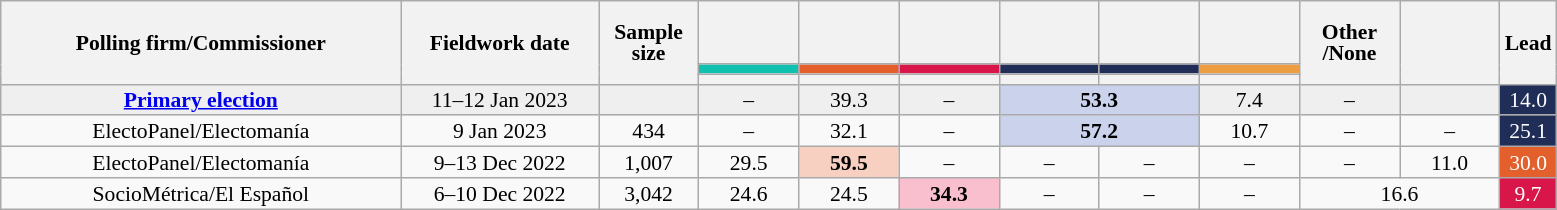<table class="wikitable collapsible collapsed" style="text-align:center; font-size:90%; line-height:14px;">
<tr style="height:42px;">
<th style="width:260px;" rowspan="3">Polling firm/Commissioner</th>
<th style="width:125px;" rowspan="3">Fieldwork date</th>
<th style="width:60px;" rowspan="3">Sample size</th>
<th style="width:60px;"></th>
<th style="width:60px;"></th>
<th style="width:60px;"></th>
<th style="width:60px;"></th>
<th style="width:60px;"></th>
<th style="width:60px;"></th>
<th style="width:60px;" rowspan="3">Other<br>/None</th>
<th style="width:60px;" rowspan="3"></th>
<th style="width:30px;" rowspan="3">Lead</th>
</tr>
<tr>
<th style="color:inherit;background:#10C1AF;"></th>
<th style="color:inherit;background:#E35F2B;"></th>
<th style="color:inherit;background:#D9164A;"></th>
<th style="color:inherit;background:#1F2D57;"></th>
<th style="color:inherit;background:#1F2D57;"></th>
<th style="color:inherit;background:#ED9E43;"></th>
</tr>
<tr>
<th></th>
<th></th>
<th></th>
<th></th>
<th></th>
<th></th>
</tr>
<tr style="background:#EFEFEF;">
<td><strong><a href='#'>Primary election</a></strong></td>
<td>11–12 Jan 2023</td>
<td></td>
<td>–</td>
<td>39.3</td>
<td>–</td>
<td colspan="2" style="background:#CAD2EC;"><strong>53.3</strong></td>
<td>7.4</td>
<td>–</td>
<td></td>
<td style="background:#1F2D57; color:white;">14.0</td>
</tr>
<tr>
<td>ElectoPanel/Electomanía</td>
<td>9 Jan 2023</td>
<td>434</td>
<td>–</td>
<td>32.1</td>
<td>–</td>
<td colspan="2" style="background:#CAD2EC;"><strong>57.2</strong></td>
<td>10.7</td>
<td>–</td>
<td>–</td>
<td style="background:#1F2D57; color:white;">25.1</td>
</tr>
<tr>
<td>ElectoPanel/Electomanía</td>
<td>9–13 Dec 2022</td>
<td>1,007</td>
<td>29.5</td>
<td style="background:#F7D0C1;"><strong>59.5</strong></td>
<td>–</td>
<td>–</td>
<td>–</td>
<td>–</td>
<td>–</td>
<td>11.0</td>
<td style="background:#E35F2B; color:white;">30.0</td>
</tr>
<tr>
<td>SocioMétrica/El Español</td>
<td>6–10 Dec 2022</td>
<td>3,042</td>
<td>24.6</td>
<td>24.5</td>
<td style="background:#F9BFCF;"><strong>34.3</strong></td>
<td>–</td>
<td>–</td>
<td>–</td>
<td colspan="2">16.6</td>
<td style="background:#D9164A; color:white;">9.7</td>
</tr>
</table>
